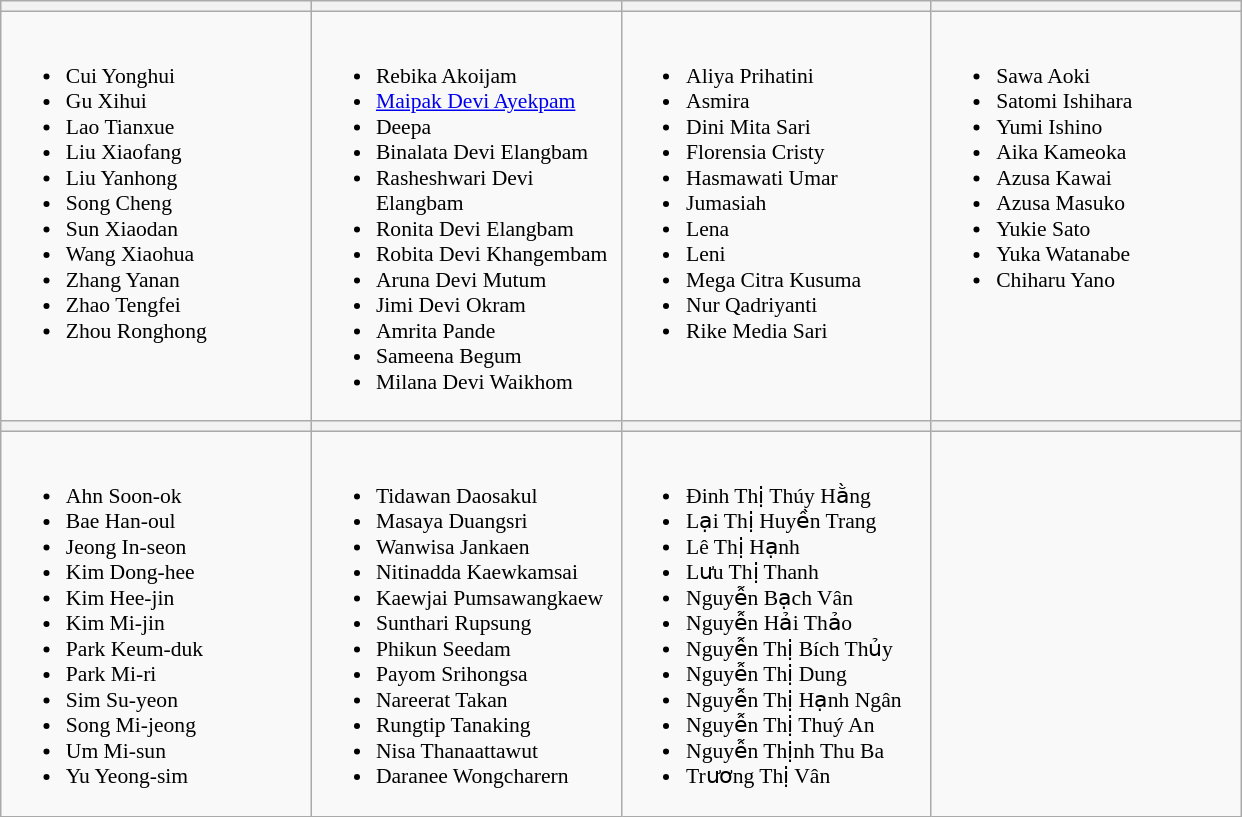<table class="wikitable" style="font-size:90%">
<tr>
<th width=200></th>
<th width=200></th>
<th width=200></th>
<th width=200></th>
</tr>
<tr>
<td valign=top><br><ul><li>Cui Yonghui</li><li>Gu Xihui</li><li>Lao Tianxue</li><li>Liu Xiaofang</li><li>Liu Yanhong</li><li>Song Cheng</li><li>Sun Xiaodan</li><li>Wang Xiaohua</li><li>Zhang Yanan</li><li>Zhao Tengfei</li><li>Zhou Ronghong</li></ul></td>
<td valign=top><br><ul><li>Rebika Akoijam</li><li><a href='#'>Maipak Devi Ayekpam</a></li><li>Deepa</li><li>Binalata Devi Elangbam</li><li>Rasheshwari Devi Elangbam</li><li>Ronita Devi Elangbam</li><li>Robita Devi Khangembam</li><li>Aruna Devi Mutum</li><li>Jimi Devi Okram</li><li>Amrita Pande</li><li>Sameena Begum</li><li>Milana Devi Waikhom</li></ul></td>
<td valign=top><br><ul><li>Aliya Prihatini</li><li>Asmira</li><li>Dini Mita Sari</li><li>Florensia Cristy</li><li>Hasmawati Umar</li><li>Jumasiah</li><li>Lena</li><li>Leni</li><li>Mega Citra Kusuma</li><li>Nur Qadriyanti</li><li>Rike Media Sari</li></ul></td>
<td valign=top><br><ul><li>Sawa Aoki</li><li>Satomi Ishihara</li><li>Yumi Ishino</li><li>Aika Kameoka</li><li>Azusa Kawai</li><li>Azusa Masuko</li><li>Yukie Sato</li><li>Yuka Watanabe</li><li>Chiharu Yano</li></ul></td>
</tr>
<tr>
<th></th>
<th></th>
<th></th>
<th></th>
</tr>
<tr>
<td valign=top><br><ul><li>Ahn Soon-ok</li><li>Bae Han-oul</li><li>Jeong In-seon</li><li>Kim Dong-hee</li><li>Kim Hee-jin</li><li>Kim Mi-jin</li><li>Park Keum-duk</li><li>Park Mi-ri</li><li>Sim Su-yeon</li><li>Song Mi-jeong</li><li>Um Mi-sun</li><li>Yu Yeong-sim</li></ul></td>
<td valign=top><br><ul><li>Tidawan Daosakul</li><li>Masaya Duangsri</li><li>Wanwisa Jankaen</li><li>Nitinadda Kaewkamsai</li><li>Kaewjai Pumsawangkaew</li><li>Sunthari Rupsung</li><li>Phikun Seedam</li><li>Payom Srihongsa</li><li>Nareerat Takan</li><li>Rungtip Tanaking</li><li>Nisa Thanaattawut</li><li>Daranee Wongcharern</li></ul></td>
<td valign=top><br><ul><li>Đinh Thị Thúy Hằng</li><li>Lại Thị Huyền Trang</li><li>Lê Thị Hạnh</li><li>Lưu Thị Thanh</li><li>Nguyễn Bạch Vân</li><li>Nguyễn Hải Thảo</li><li>Nguyễn Thị Bích Thủy</li><li>Nguyễn Thị Dung</li><li>Nguyễn Thị Hạnh Ngân</li><li>Nguyễn Thị Thuý An</li><li>Nguyễn Thịnh Thu Ba</li><li>Trương Thị Vân</li></ul></td>
<td valign=top></td>
</tr>
</table>
